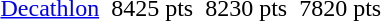<table>
<tr>
<td><a href='#'>Decathlon</a><br></td>
<td></td>
<td>8425 pts </td>
<td></td>
<td>8230 pts </td>
<td></td>
<td>7820 pts </td>
</tr>
</table>
